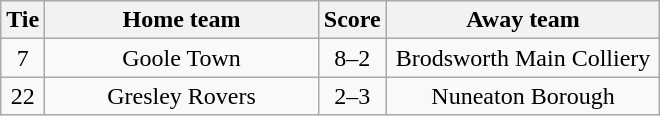<table class="wikitable" style="text-align:center;">
<tr>
<th width=20>Tie</th>
<th width=175>Home team</th>
<th width=20>Score</th>
<th width=175>Away team</th>
</tr>
<tr>
<td>7</td>
<td>Goole Town</td>
<td>8–2</td>
<td>Brodsworth Main Colliery</td>
</tr>
<tr>
<td>22</td>
<td>Gresley Rovers</td>
<td>2–3</td>
<td>Nuneaton Borough</td>
</tr>
</table>
